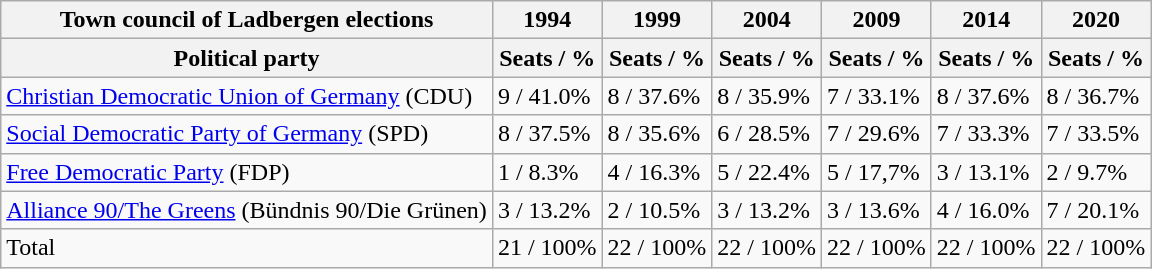<table class="wikitable">
<tr class="hintergrundfarbe6">
<th>Town council of Ladbergen elections</th>
<th>1994</th>
<th>1999</th>
<th>2004</th>
<th>2009</th>
<th>2014</th>
<th>2020</th>
</tr>
<tr>
<th>Political party</th>
<th>Seats / %</th>
<th>Seats / %</th>
<th>Seats / %</th>
<th>Seats / %</th>
<th>Seats / %</th>
<th>Seats / %</th>
</tr>
<tr>
<td><a href='#'>Christian Democratic Union of Germany</a> (CDU)</td>
<td>9 / 41.0%</td>
<td>8 / 37.6%</td>
<td>8 / 35.9%</td>
<td>7 / 33.1%</td>
<td>8 /  37.6%</td>
<td>8 / 36.7%</td>
</tr>
<tr>
<td><a href='#'>Social Democratic Party of Germany</a> (SPD)</td>
<td>8 / 37.5%</td>
<td>8 / 35.6%</td>
<td>6 / 28.5%</td>
<td>7 / 29.6%</td>
<td>7 /  33.3%</td>
<td>7 / 33.5%</td>
</tr>
<tr>
<td><a href='#'>Free Democratic Party</a> (FDP)</td>
<td>1 / 8.3%</td>
<td>4 / 16.3%</td>
<td>5 / 22.4%</td>
<td>5 / 17,7%</td>
<td>3 / 13.1%</td>
<td>2 / 9.7%</td>
</tr>
<tr>
<td><a href='#'>Alliance 90/The Greens</a> (Bündnis 90/Die Grünen)</td>
<td>3 / 13.2%</td>
<td>2 / 10.5%</td>
<td>3 / 13.2%</td>
<td>3 / 13.6%</td>
<td>4 / 16.0%</td>
<td>7 / 20.1%</td>
</tr>
<tr>
<td>Total</td>
<td>21 / 100%</td>
<td>22 / 100%</td>
<td>22 / 100%</td>
<td>22 / 100%</td>
<td>22 / 100%</td>
<td>22 / 100%</td>
</tr>
</table>
